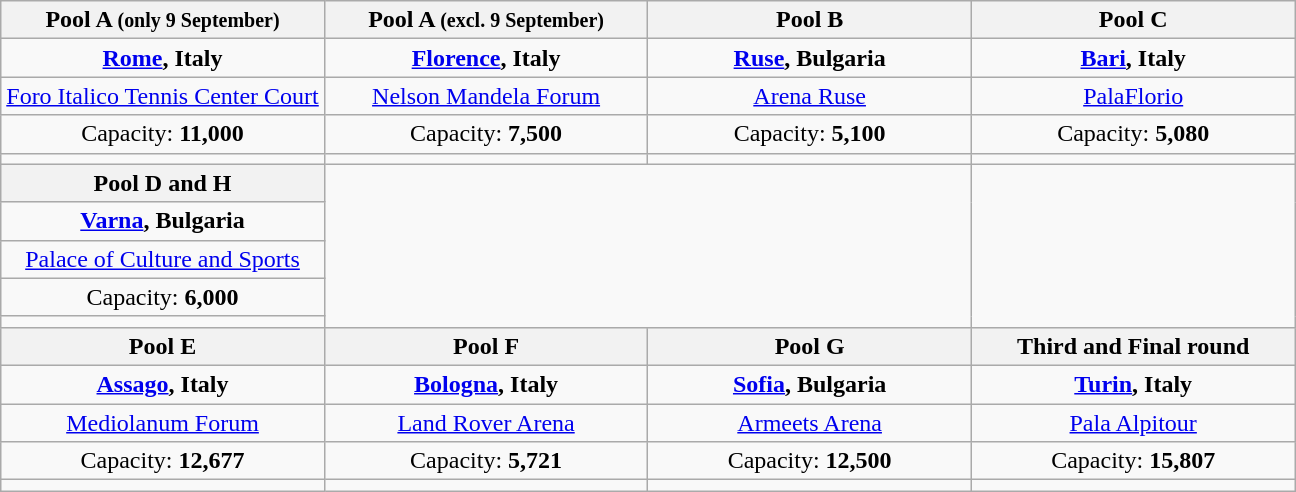<table class="wikitable" style="text-align:center;">
<tr>
<th width=25%>Pool A <small>(only 9 September)</small></th>
<th width=25%>Pool A <small>(excl. 9 September)</small></th>
<th width=25%>Pool B</th>
<th width=25%>Pool C</th>
</tr>
<tr>
<td> <strong><a href='#'>Rome</a>, Italy</strong></td>
<td> <strong><a href='#'>Florence</a>, Italy</strong></td>
<td> <strong><a href='#'>Ruse</a>, Bulgaria</strong></td>
<td> <strong><a href='#'>Bari</a>, Italy</strong></td>
</tr>
<tr>
<td><a href='#'>Foro Italico Tennis Center Court</a></td>
<td><a href='#'>Nelson Mandela Forum</a></td>
<td><a href='#'>Arena Ruse</a></td>
<td><a href='#'>PalaFlorio</a></td>
</tr>
<tr>
<td>Capacity: <strong>11,000</strong></td>
<td>Capacity: <strong>7,500</strong></td>
<td>Capacity: <strong>5,100</strong></td>
<td>Capacity: <strong>5,080</strong></td>
</tr>
<tr>
<td></td>
<td></td>
<td></td>
<td></td>
</tr>
<tr>
<th>Pool D and H</th>
<td rowspan=5 colspan=2></td>
<td rowspan=5></td>
</tr>
<tr>
<td> <strong><a href='#'>Varna</a>, Bulgaria</strong></td>
</tr>
<tr>
<td><a href='#'>Palace of Culture and Sports</a></td>
</tr>
<tr>
<td>Capacity: <strong>6,000</strong></td>
</tr>
<tr>
<td></td>
</tr>
<tr>
<th>Pool E</th>
<th>Pool F</th>
<th>Pool G</th>
<th>Third and Final round</th>
</tr>
<tr>
<td> <strong><a href='#'>Assago</a>, Italy</strong></td>
<td> <strong><a href='#'>Bologna</a>, Italy</strong></td>
<td> <strong><a href='#'>Sofia</a>, Bulgaria</strong></td>
<td> <strong><a href='#'>Turin</a>, Italy</strong></td>
</tr>
<tr>
<td><a href='#'>Mediolanum Forum</a></td>
<td><a href='#'>Land Rover Arena</a></td>
<td><a href='#'>Armeets Arena</a></td>
<td><a href='#'>Pala Alpitour</a></td>
</tr>
<tr>
<td>Capacity: <strong>12,677</strong></td>
<td>Capacity: <strong>5,721</strong></td>
<td>Capacity: <strong>12,500</strong></td>
<td>Capacity: <strong>15,807</strong></td>
</tr>
<tr>
<td></td>
<td></td>
<td></td>
<td></td>
</tr>
</table>
